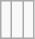<table class="wikitable">
<tr>
<td><br></td>
<td><br></td>
<td><br></td>
</tr>
</table>
